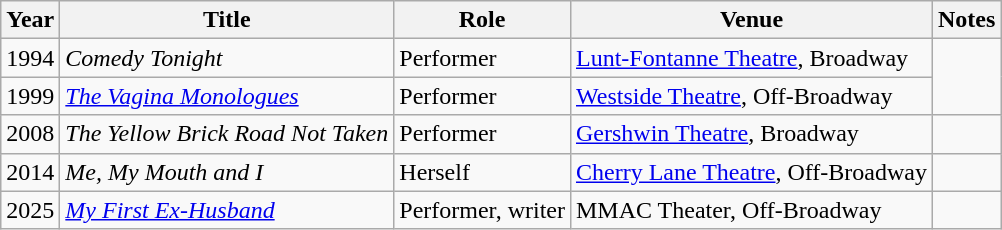<table class="wikitable">
<tr>
<th>Year</th>
<th>Title</th>
<th>Role</th>
<th>Venue</th>
<th class="unsortable">Notes</th>
</tr>
<tr>
<td>1994</td>
<td><em>Comedy Tonight</em></td>
<td>Performer</td>
<td><a href='#'>Lunt-Fontanne Theatre</a>, Broadway</td>
<td rowspan=2></td>
</tr>
<tr>
<td>1999</td>
<td><em><a href='#'>The Vagina Monologues</a></em></td>
<td>Performer</td>
<td><a href='#'>Westside Theatre</a>, Off-Broadway</td>
</tr>
<tr>
<td>2008</td>
<td><em>The Yellow Brick Road Not Taken</em></td>
<td>Performer</td>
<td><a href='#'>Gershwin Theatre</a>, Broadway</td>
<td></td>
</tr>
<tr>
<td>2014</td>
<td><em>Me, My Mouth and I</em></td>
<td>Herself</td>
<td><a href='#'>Cherry Lane Theatre</a>, Off-Broadway</td>
<td></td>
</tr>
<tr>
<td>2025</td>
<td><em><a href='#'>My First Ex-Husband</a></em></td>
<td>Performer, writer</td>
<td>MMAC Theater, Off-Broadway</td>
<td></td>
</tr>
</table>
